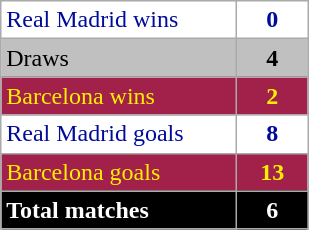<table class="wikitable">
<tr style="color:#000c99; background:#fff;">
<td style="width:150px;">Real Madrid wins</td>
<td style="color:#000c99; background:#fff; text-align:center; width:40px;"><strong>0</strong></td>
</tr>
<tr style="color:#000; background:silver;">
<td>Draws</td>
<td style="color:#000; background:silver; text-align:center;"><strong>4</strong></td>
</tr>
<tr style="color:#fff000;">
<td style="background:#A2214B">Barcelona wins</td>
<td style="color:#fff000; background:#A2214B; text-align: center;"><strong>2</strong></td>
</tr>
<tr style="color:#000c99; background:#fff;">
<td style="width:150px;">Real Madrid goals</td>
<td style="color:#000c99; background:#fff; text-align:center;"><strong>8</strong></td>
</tr>
<tr style="color:#fff000;">
<td style="background:#A2214B">Barcelona goals</td>
<td style="color:#fff000; background:#A2214B; text-align: center;"><strong>13</strong></td>
</tr>
<tr style="color:#fff; background:#000;">
<td><strong>Total matches</strong></td>
<td style="color:#fff; background:#000; text-align:center;"><strong>6</strong></td>
</tr>
</table>
